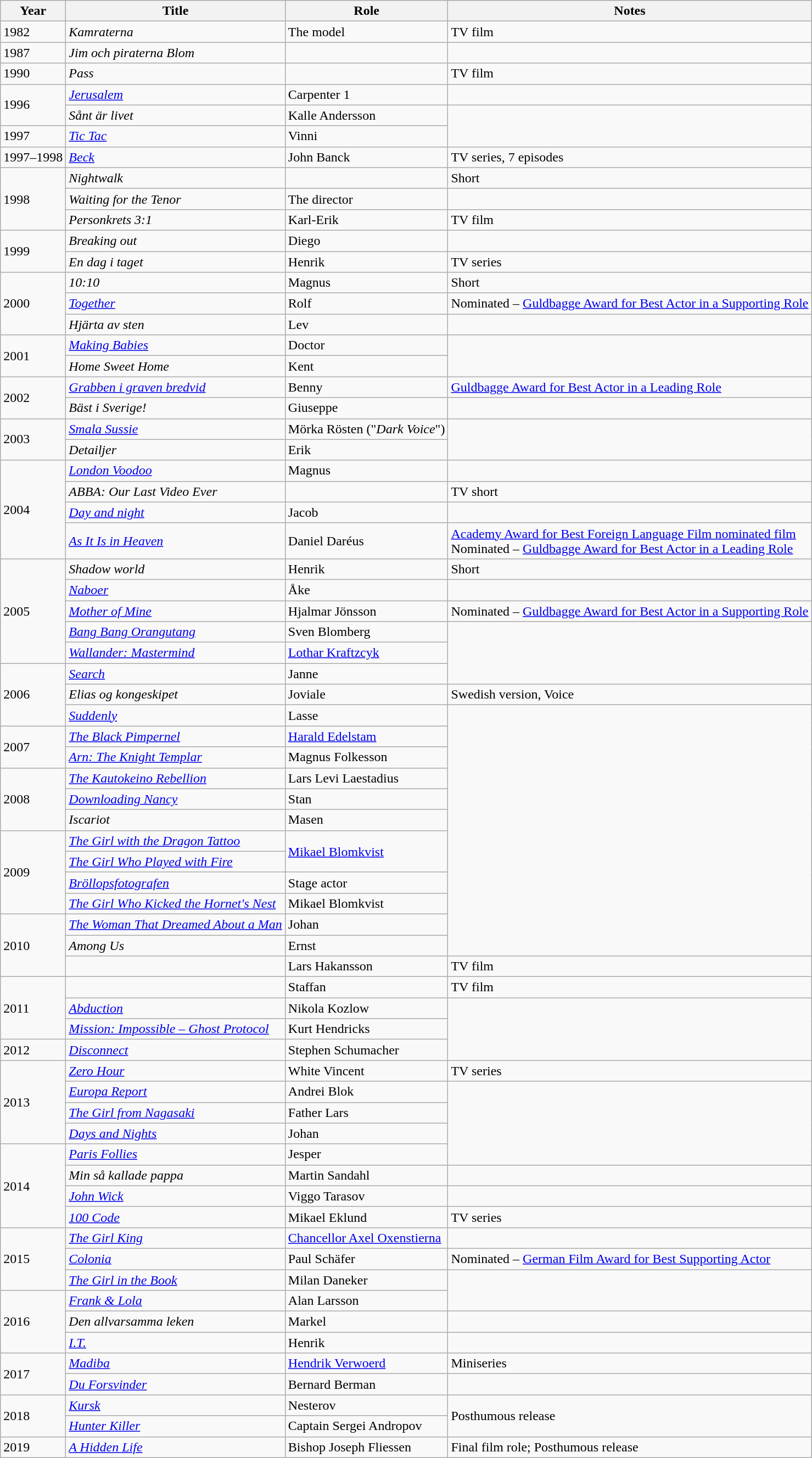<table class="wikitable sortable" style="text-align:left">
<tr>
<th>Year</th>
<th>Title</th>
<th>Role</th>
<th class="unsortable">Notes</th>
</tr>
<tr>
<td>1982</td>
<td><em>Kamraterna</em></td>
<td>The model</td>
<td>TV film</td>
</tr>
<tr>
<td>1987</td>
<td><em>Jim och piraterna Blom</em></td>
<td></td>
<td></td>
</tr>
<tr>
<td>1990</td>
<td><em>Pass</em></td>
<td></td>
<td>TV film</td>
</tr>
<tr>
<td rowspan="2">1996</td>
<td><em><a href='#'>Jerusalem</a></em></td>
<td>Carpenter 1</td>
<td></td>
</tr>
<tr>
<td><em>Sånt är livet</em></td>
<td>Kalle Andersson</td>
<td rowspan="2"></td>
</tr>
<tr>
<td>1997</td>
<td><em><a href='#'>Tic Tac</a></em></td>
<td>Vinni</td>
</tr>
<tr>
<td>1997–1998</td>
<td><em><a href='#'>Beck</a></em></td>
<td>John Banck</td>
<td>TV series, 7 episodes</td>
</tr>
<tr>
<td rowspan="3">1998</td>
<td><em>Nightwalk</em></td>
<td></td>
<td>Short</td>
</tr>
<tr>
<td><em>Waiting for the Tenor</em></td>
<td>The director</td>
<td></td>
</tr>
<tr>
<td><em>Personkrets 3:1</em></td>
<td>Karl-Erik</td>
<td>TV film</td>
</tr>
<tr>
<td rowspan="2">1999</td>
<td><em>Breaking out</em></td>
<td>Diego</td>
<td></td>
</tr>
<tr>
<td><em>En dag i taget</em></td>
<td>Henrik</td>
<td>TV series</td>
</tr>
<tr>
<td rowspan="3">2000</td>
<td><em>10:10</em></td>
<td>Magnus</td>
<td>Short</td>
</tr>
<tr>
<td><em><a href='#'>Together</a></em></td>
<td>Rolf</td>
<td>Nominated – <a href='#'>Guldbagge Award for Best Actor in a Supporting Role</a></td>
</tr>
<tr>
<td><em>Hjärta av sten</em></td>
<td>Lev</td>
<td></td>
</tr>
<tr>
<td rowspan="2">2001</td>
<td><em><a href='#'>Making Babies</a></em></td>
<td>Doctor</td>
<td rowspan="2"></td>
</tr>
<tr>
<td><em>Home Sweet Home</em></td>
<td>Kent</td>
</tr>
<tr>
<td rowspan="2">2002</td>
<td><em><a href='#'>Grabben i graven bredvid</a></em></td>
<td>Benny</td>
<td><a href='#'>Guldbagge Award for Best Actor in a Leading Role</a></td>
</tr>
<tr>
<td><em>Bäst i Sverige!</em></td>
<td>Giuseppe</td>
<td></td>
</tr>
<tr>
<td rowspan="2">2003</td>
<td><em><a href='#'>Smala Sussie</a></em></td>
<td>Mörka Rösten ("<em>Dark Voice</em>")</td>
<td rowspan="2"></td>
</tr>
<tr>
<td><em>Detailjer</em></td>
<td>Erik</td>
</tr>
<tr>
<td rowspan="4">2004</td>
<td><em><a href='#'>London Voodoo</a></em></td>
<td>Magnus</td>
<td></td>
</tr>
<tr>
<td><em>ABBA: Our Last Video Ever</em></td>
<td></td>
<td>TV short</td>
</tr>
<tr>
<td><em><a href='#'>Day and night</a></em></td>
<td>Jacob</td>
<td></td>
</tr>
<tr>
<td><em><a href='#'>As It Is in Heaven</a></em></td>
<td>Daniel Daréus</td>
<td><a href='#'>Academy Award for Best Foreign Language Film nominated film</a><br>Nominated – <a href='#'>Guldbagge Award for Best Actor in a Leading Role</a></td>
</tr>
<tr>
<td rowspan="5">2005</td>
<td><em>Shadow world</em></td>
<td>Henrik</td>
<td>Short</td>
</tr>
<tr>
<td><em><a href='#'>Naboer</a></em></td>
<td>Åke</td>
<td></td>
</tr>
<tr>
<td><em><a href='#'>Mother of Mine</a></em></td>
<td>Hjalmar Jönsson</td>
<td>Nominated – <a href='#'>Guldbagge Award for Best Actor in a Supporting Role</a></td>
</tr>
<tr>
<td><em><a href='#'>Bang Bang Orangutang</a></em></td>
<td>Sven Blomberg</td>
<td rowspan="3"></td>
</tr>
<tr>
<td><em><a href='#'>Wallander: Mastermind</a></em></td>
<td><a href='#'>Lothar Kraftzcyk</a></td>
</tr>
<tr>
<td rowspan="3">2006</td>
<td><em><a href='#'>Search</a></em></td>
<td>Janne</td>
</tr>
<tr>
<td><em>Elias og kongeskipet</em></td>
<td>Joviale</td>
<td>Swedish version, Voice</td>
</tr>
<tr>
<td><em><a href='#'>Suddenly</a></em></td>
<td>Lasse</td>
<td rowspan="12"></td>
</tr>
<tr>
<td rowspan="2">2007</td>
<td><em><a href='#'>The Black Pimpernel</a></em></td>
<td><a href='#'>Harald Edelstam</a></td>
</tr>
<tr>
<td><em><a href='#'>Arn: The Knight Templar</a></em></td>
<td>Magnus Folkesson</td>
</tr>
<tr>
<td rowspan="3">2008</td>
<td><em><a href='#'>The Kautokeino Rebellion</a></em></td>
<td>Lars Levi Laestadius</td>
</tr>
<tr>
<td><em><a href='#'>Downloading Nancy</a></em></td>
<td>Stan</td>
</tr>
<tr>
<td><em>Iscariot</em></td>
<td>Masen</td>
</tr>
<tr>
<td rowspan="4">2009</td>
<td><em><a href='#'>The Girl with the Dragon Tattoo</a></em></td>
<td rowspan="2"><a href='#'>Mikael Blomkvist</a></td>
</tr>
<tr>
<td><em><a href='#'>The Girl Who Played with Fire</a></em></td>
</tr>
<tr>
<td><em><a href='#'>Bröllopsfotografen</a></em></td>
<td>Stage actor</td>
</tr>
<tr>
<td><em><a href='#'>The Girl Who Kicked the Hornet's Nest</a></em></td>
<td>Mikael Blomkvist</td>
</tr>
<tr>
<td rowspan="3">2010</td>
<td><em><a href='#'>The Woman That Dreamed About a Man</a></em></td>
<td>Johan</td>
</tr>
<tr>
<td><em>Among Us</em></td>
<td>Ernst</td>
</tr>
<tr>
<td><em></em></td>
<td>Lars Hakansson</td>
<td>TV film</td>
</tr>
<tr>
<td rowspan="3">2011</td>
<td><em></em></td>
<td>Staffan</td>
<td>TV film</td>
</tr>
<tr>
<td><em><a href='#'>Abduction</a></em></td>
<td>Nikola Kozlow</td>
<td rowspan="3"></td>
</tr>
<tr>
<td><em><a href='#'>Mission: Impossible – Ghost Protocol</a></em></td>
<td>Kurt Hendricks</td>
</tr>
<tr>
<td>2012</td>
<td><em><a href='#'>Disconnect</a></em></td>
<td>Stephen Schumacher</td>
</tr>
<tr>
<td rowspan="4">2013</td>
<td><em><a href='#'>Zero Hour</a></em></td>
<td>White Vincent</td>
<td>TV series</td>
</tr>
<tr>
<td><em><a href='#'>Europa Report</a></em></td>
<td>Andrei Blok</td>
<td rowspan="4"></td>
</tr>
<tr>
<td><em><a href='#'>The Girl from Nagasaki</a></em></td>
<td>Father Lars</td>
</tr>
<tr>
<td><em><a href='#'>Days and Nights</a></em></td>
<td>Johan</td>
</tr>
<tr>
<td rowspan="4">2014</td>
<td><em><a href='#'>Paris Follies</a></em></td>
<td>Jesper</td>
</tr>
<tr>
<td><em>Min så kallade pappa</em></td>
<td>Martin Sandahl</td>
<td></td>
</tr>
<tr>
<td><em><a href='#'>John Wick</a></em></td>
<td>Viggo Tarasov</td>
<td></td>
</tr>
<tr>
<td><em><a href='#'>100 Code</a></em></td>
<td>Mikael Eklund</td>
<td>TV series</td>
</tr>
<tr>
<td rowspan="3">2015</td>
<td><em><a href='#'>The Girl King</a></em></td>
<td><a href='#'>Chancellor Axel Oxenstierna</a></td>
<td></td>
</tr>
<tr>
<td><em><a href='#'>Colonia</a></em></td>
<td>Paul Schäfer</td>
<td>Nominated – <a href='#'>German Film Award for Best Supporting Actor</a></td>
</tr>
<tr>
<td><em><a href='#'>The Girl in the Book</a></em></td>
<td>Milan Daneker</td>
<td rowspan="2"></td>
</tr>
<tr>
<td rowspan="3">2016</td>
<td><em><a href='#'>Frank & Lola</a></em></td>
<td>Alan Larsson</td>
</tr>
<tr>
<td><em>Den allvarsamma leken</em></td>
<td>Markel</td>
<td></td>
</tr>
<tr>
<td><em><a href='#'>I.T.</a></em></td>
<td>Henrik</td>
<td></td>
</tr>
<tr>
<td rowspan="2">2017</td>
<td><em><a href='#'>Madiba</a></em></td>
<td><a href='#'>Hendrik Verwoerd</a></td>
<td>Miniseries</td>
</tr>
<tr>
<td><em><a href='#'>Du Forsvinder</a></em></td>
<td>Bernard Berman</td>
<td></td>
</tr>
<tr>
<td rowspan="2">2018</td>
<td><em><a href='#'>Kursk</a></em></td>
<td>Nesterov</td>
<td rowspan="2">Posthumous release</td>
</tr>
<tr>
<td><em><a href='#'>Hunter Killer</a></em></td>
<td>Captain Sergei Andropov</td>
</tr>
<tr>
<td>2019</td>
<td><em><a href='#'>A Hidden Life</a></em></td>
<td>Bishop Joseph Fliessen</td>
<td>Final film role; Posthumous release</td>
</tr>
</table>
